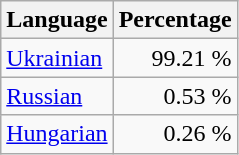<table class="wikitable">
<tr>
<th>Language</th>
<th>Percentage</th>
</tr>
<tr>
<td><a href='#'>Ukrainian</a></td>
<td align="right">99.21 %</td>
</tr>
<tr>
<td><a href='#'>Russian</a></td>
<td align="right">0.53 %</td>
</tr>
<tr>
<td><a href='#'>Hungarian</a></td>
<td align="right">0.26 %</td>
</tr>
</table>
